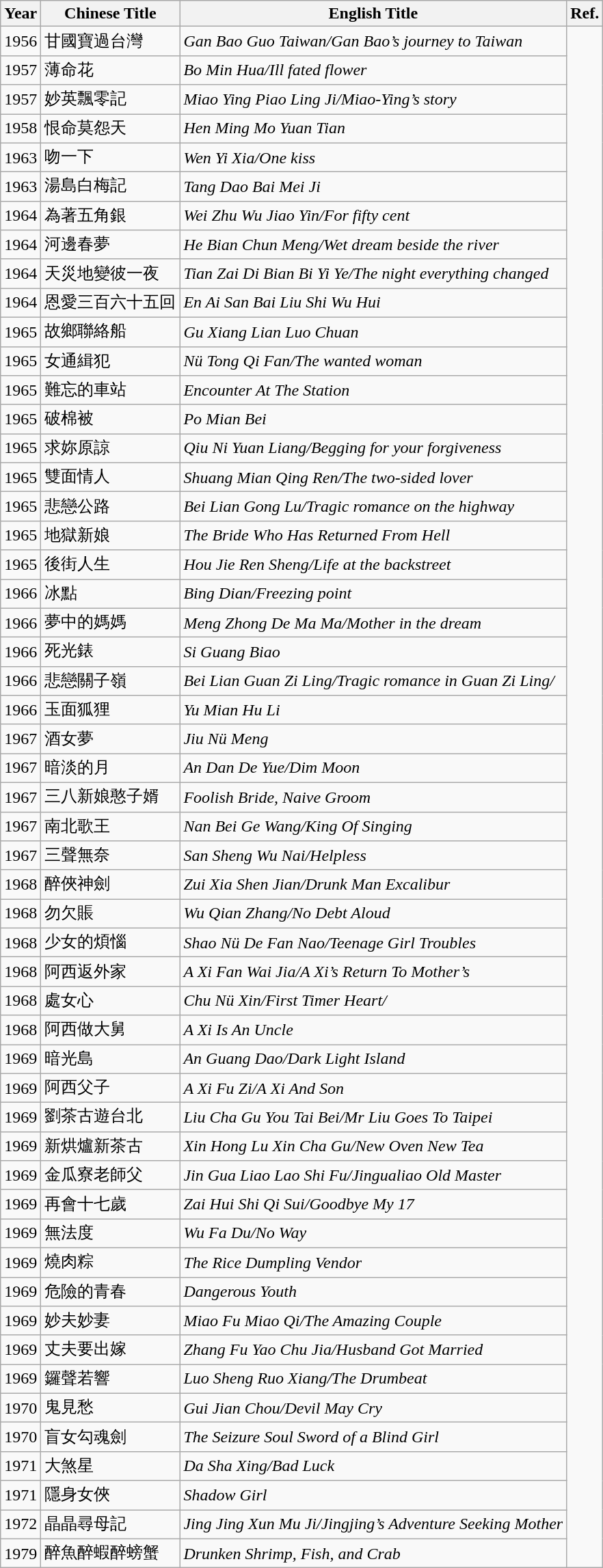<table class="wikitable">
<tr>
<th>Year</th>
<th>Chinese Title</th>
<th>English Title</th>
<th>Ref.</th>
</tr>
<tr>
<td>1956</td>
<td>甘國寶過台灣</td>
<td><em>Gan Bao Guo Taiwan/Gan Bao’s journey to Taiwan</em></td>
<td rowspan="53"></td>
</tr>
<tr>
<td>1957</td>
<td>薄命花</td>
<td><em>Bo Min Hua/Ill fated flower</em></td>
</tr>
<tr>
<td>1957</td>
<td>妙英飄零記</td>
<td><em>Miao Ying Piao Ling Ji/Miao-Ying’s story</em></td>
</tr>
<tr>
<td>1958</td>
<td>恨命莫怨天</td>
<td><em>Hen Ming Mo Yuan Tian</em></td>
</tr>
<tr>
<td>1963</td>
<td>吻一下</td>
<td><em>Wen Yi Xia/One kiss</em></td>
</tr>
<tr>
<td>1963</td>
<td>湯島白梅記</td>
<td><em>Tang Dao Bai Mei Ji</em></td>
</tr>
<tr>
<td>1964</td>
<td>為著五角銀</td>
<td><em>Wei Zhu Wu Jiao Yin/For fifty cent</em></td>
</tr>
<tr>
<td>1964</td>
<td>河邊春夢</td>
<td><em>He Bian Chun Meng/Wet dream beside the river</em></td>
</tr>
<tr>
<td>1964</td>
<td>天災地變彼一夜</td>
<td><em>Tian Zai Di Bian Bi Yi Ye/The night everything changed</em></td>
</tr>
<tr>
<td>1964</td>
<td>恩愛三百六十五回</td>
<td><em>En Ai San Bai Liu Shi Wu Hui</em></td>
</tr>
<tr>
<td>1965</td>
<td>故鄉聯絡船</td>
<td><em>Gu Xiang Lian Luo Chuan</em></td>
</tr>
<tr>
<td>1965</td>
<td>女通緝犯</td>
<td><em>Nü Tong Qi Fan/The wanted woman</em></td>
</tr>
<tr>
<td>1965</td>
<td>難忘的車站</td>
<td><em>Encounter At The Station</em></td>
</tr>
<tr>
<td>1965</td>
<td>破棉被</td>
<td><em>Po Mian Bei</em></td>
</tr>
<tr>
<td>1965</td>
<td>求妳原諒</td>
<td><em>Qiu Ni Yuan Liang/Begging for your forgiveness</em></td>
</tr>
<tr>
<td>1965</td>
<td>雙面情人</td>
<td><em>Shuang Mian Qing Ren/The two-sided lover</em></td>
</tr>
<tr>
<td>1965</td>
<td>悲戀公路</td>
<td><em>Bei Lian Gong Lu/Tragic romance on the highway</em></td>
</tr>
<tr>
<td>1965</td>
<td>地獄新娘</td>
<td><em>The Bride Who Has Returned From Hell</em></td>
</tr>
<tr>
<td>1965</td>
<td>後街人生</td>
<td><em>Hou Jie Ren Sheng/Life at the backstreet</em></td>
</tr>
<tr>
<td>1966</td>
<td>冰點</td>
<td><em>Bing Dian/Freezing point</em></td>
</tr>
<tr>
<td>1966</td>
<td>夢中的媽媽</td>
<td><em>Meng Zhong De Ma Ma/Mother in the dream</em></td>
</tr>
<tr>
<td>1966</td>
<td>死光錶</td>
<td><em>Si Guang Biao</em></td>
</tr>
<tr>
<td>1966</td>
<td>悲戀關子嶺</td>
<td><em>Bei Lian Guan Zi Ling/Tragic romance in Guan Zi Ling/</em></td>
</tr>
<tr>
<td>1966</td>
<td>玉面狐狸</td>
<td><em>Yu Mian Hu Li</em></td>
</tr>
<tr>
<td>1967</td>
<td>酒女夢</td>
<td><em>Jiu Nü Meng</em></td>
</tr>
<tr>
<td>1967</td>
<td>暗淡的月</td>
<td><em>An Dan De Yue/Dim Moon</em></td>
</tr>
<tr>
<td>1967</td>
<td>三八新娘憨子婿</td>
<td><em>Foolish Bride, Naive Groom</em></td>
</tr>
<tr>
<td>1967</td>
<td>南北歌王</td>
<td><em>Nan Bei Ge Wang/King Of Singing</em></td>
</tr>
<tr>
<td>1967</td>
<td>三聲無奈</td>
<td><em>San Sheng Wu Nai/Helpless</em></td>
</tr>
<tr>
<td>1968</td>
<td>醉俠神劍</td>
<td><em>Zui Xia Shen Jian/Drunk Man Excalibur</em></td>
</tr>
<tr>
<td>1968</td>
<td>勿欠賬</td>
<td><em>Wu Qian Zhang/No Debt Aloud</em></td>
</tr>
<tr>
<td>1968</td>
<td>少女的煩惱</td>
<td><em>Shao Nü De Fan Nao/Teenage Girl Troubles</em></td>
</tr>
<tr>
<td>1968</td>
<td>阿西返外家</td>
<td><em>A Xi Fan Wai Jia/A Xi’s Return To Mother’s</em></td>
</tr>
<tr>
<td>1968</td>
<td>處女心</td>
<td><em>Chu Nü Xin/First Timer Heart/</em></td>
</tr>
<tr>
<td>1968</td>
<td>阿西做大舅</td>
<td><em>A Xi Is An Uncle</em></td>
</tr>
<tr>
<td>1969</td>
<td>暗光島</td>
<td><em>An Guang Dao/Dark Light Island</em></td>
</tr>
<tr>
<td>1969</td>
<td>阿西父子</td>
<td><em>A Xi Fu Zi/A Xi And Son</em></td>
</tr>
<tr>
<td>1969</td>
<td>劉茶古遊台北</td>
<td><em>Liu Cha Gu You Tai Bei/Mr Liu Goes To Taipei</em></td>
</tr>
<tr>
<td>1969</td>
<td>新烘爐新茶古</td>
<td><em>Xin Hong Lu Xin Cha Gu/New Oven New Tea</em></td>
</tr>
<tr>
<td>1969</td>
<td>金瓜寮老師父</td>
<td><em>Jin Gua Liao Lao Shi Fu/Jingualiao Old Master</em></td>
</tr>
<tr>
<td>1969</td>
<td>再會十七歲</td>
<td><em>Zai Hui Shi Qi Sui/Goodbye My 17</em></td>
</tr>
<tr>
<td>1969</td>
<td>無法度</td>
<td><em>Wu Fa Du/No Way</em></td>
</tr>
<tr>
<td>1969</td>
<td>燒肉粽</td>
<td><em>The Rice Dumpling Vendor</em></td>
</tr>
<tr>
<td>1969</td>
<td>危險的青春</td>
<td><em>Dangerous Youth</em></td>
</tr>
<tr>
<td>1969</td>
<td>妙夫妙妻</td>
<td><em>Miao Fu Miao Qi/The Amazing Couple</em></td>
</tr>
<tr>
<td>1969</td>
<td>丈夫要出嫁</td>
<td><em>Zhang Fu Yao Chu Jia/Husband Got Married</em></td>
</tr>
<tr>
<td>1969</td>
<td>鑼聲若響</td>
<td><em>Luo Sheng Ruo Xiang/The Drumbeat</em></td>
</tr>
<tr>
<td>1970</td>
<td>鬼見愁</td>
<td><em>Gui Jian Chou/Devil May Cry</em></td>
</tr>
<tr>
<td>1970</td>
<td>盲女勾魂劍</td>
<td><em>The Seizure Soul Sword of a Blind Girl</em></td>
</tr>
<tr>
<td>1971</td>
<td>大煞星</td>
<td><em>Da Sha Xing/Bad Luck</em></td>
</tr>
<tr>
<td>1971</td>
<td>隱身女俠</td>
<td><em>Shadow Girl</em></td>
</tr>
<tr>
<td>1972</td>
<td>晶晶尋母記</td>
<td><em>Jing Jing Xun Mu Ji/Jingjing’s Adventure Seeking Mother</em></td>
</tr>
<tr>
<td>1979</td>
<td>醉魚醉蝦醉螃蟹</td>
<td><em>Drunken Shrimp, Fish, and Crab</em></td>
</tr>
</table>
